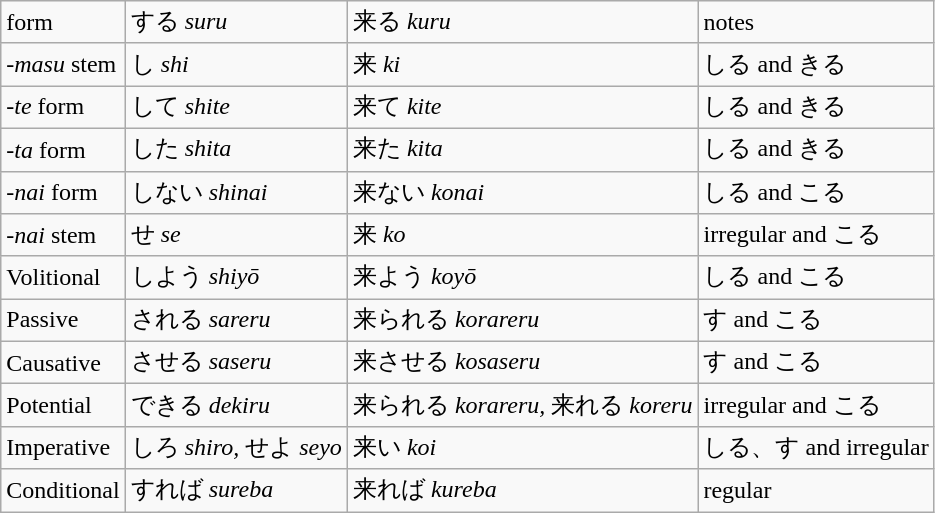<table class="wikitable">
<tr>
<td>form</td>
<td>する <em>suru</em></td>
<td>来る <em>kuru</em></td>
<td>notes</td>
</tr>
<tr>
<td><em>-masu</em> stem</td>
<td>し <em>shi</em></td>
<td>来 <em>ki</em></td>
<td>しる and きる</td>
</tr>
<tr>
<td><em>-te</em> form</td>
<td>して <em>shite</em></td>
<td>来て <em>kite</em></td>
<td>しる and きる</td>
</tr>
<tr>
<td><em>-ta</em> form</td>
<td>した <em>shita</em></td>
<td>来た <em>kita</em></td>
<td>しる and きる</td>
</tr>
<tr>
<td><em>-nai</em> form</td>
<td>しない <em>shinai</em></td>
<td>来ない <em>konai</em></td>
<td>しる and こる</td>
</tr>
<tr>
<td><em>-nai</em> stem</td>
<td>せ <em>se</em></td>
<td>来 <em>ko</em></td>
<td>irregular and こる</td>
</tr>
<tr>
<td>Volitional</td>
<td>しよう <em>shiyō</em></td>
<td>来よう <em>koyō</em></td>
<td>しる and こる</td>
</tr>
<tr>
<td>Passive</td>
<td>される <em>sareru</em></td>
<td>来られる <em>korareru</em></td>
<td>す and こる</td>
</tr>
<tr>
<td>Causative</td>
<td>させる <em>saseru</em></td>
<td>来させる <em>kosaseru</em></td>
<td>す and こる</td>
</tr>
<tr>
<td>Potential</td>
<td>できる <em>dekiru</em></td>
<td>来られる <em>korareru,</em> 来れる <em>koreru</em></td>
<td>irregular and こる</td>
</tr>
<tr>
<td>Imperative</td>
<td>しろ <em>shiro,</em> せよ <em>seyo</em></td>
<td>来い <em>koi</em></td>
<td>しる、す and irregular</td>
</tr>
<tr>
<td>Conditional</td>
<td>すれば <em>sureba</em></td>
<td>来れば <em>kureba</em></td>
<td>regular</td>
</tr>
</table>
